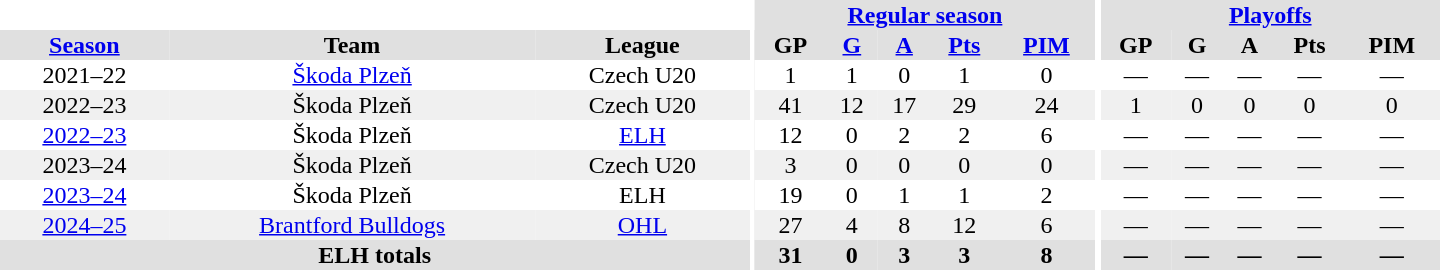<table border="0" cellpadding="1" cellspacing="0" style="text-align:center; width:60em;">
<tr bgcolor="#e0e0e0">
<th colspan="3" bgcolor="#ffffff"></th>
<th rowspan="94" bgcolor="#ffffff"></th>
<th colspan="5"><a href='#'>Regular season</a></th>
<th rowspan="94" bgcolor="#ffffff"></th>
<th colspan="5"><a href='#'>Playoffs</a></th>
</tr>
<tr bgcolor="#e0e0e0">
<th><a href='#'>Season</a></th>
<th>Team</th>
<th>League</th>
<th>GP</th>
<th><a href='#'>G</a></th>
<th><a href='#'>A</a></th>
<th><a href='#'>Pts</a></th>
<th><a href='#'>PIM</a></th>
<th>GP</th>
<th>G</th>
<th>A</th>
<th>Pts</th>
<th>PIM</th>
</tr>
<tr>
<td>2021–22</td>
<td><a href='#'>Škoda Plzeň</a></td>
<td>Czech U20</td>
<td>1</td>
<td>1</td>
<td>0</td>
<td>1</td>
<td>0</td>
<td>—</td>
<td>—</td>
<td>—</td>
<td>—</td>
<td>—</td>
</tr>
<tr bgcolor="f0f0f0">
<td>2022–23</td>
<td>Škoda Plzeň</td>
<td>Czech U20</td>
<td>41</td>
<td>12</td>
<td>17</td>
<td>29</td>
<td>24</td>
<td>1</td>
<td>0</td>
<td>0</td>
<td>0</td>
<td>0</td>
</tr>
<tr>
<td><a href='#'>2022–23</a></td>
<td>Škoda Plzeň</td>
<td><a href='#'>ELH</a></td>
<td>12</td>
<td>0</td>
<td>2</td>
<td>2</td>
<td>6</td>
<td>—</td>
<td>—</td>
<td>—</td>
<td>—</td>
<td>—</td>
</tr>
<tr bgcolor="f0f0f0">
<td>2023–24</td>
<td>Škoda Plzeň</td>
<td>Czech U20</td>
<td>3</td>
<td>0</td>
<td>0</td>
<td>0</td>
<td>0</td>
<td>—</td>
<td>—</td>
<td>—</td>
<td>—</td>
<td>—</td>
</tr>
<tr>
<td><a href='#'>2023–24</a></td>
<td>Škoda Plzeň</td>
<td>ELH</td>
<td>19</td>
<td>0</td>
<td>1</td>
<td>1</td>
<td>2</td>
<td>—</td>
<td>—</td>
<td>—</td>
<td>—</td>
<td>—</td>
</tr>
<tr bgcolor="f0f0f0">
<td><a href='#'>2024–25</a></td>
<td><a href='#'>Brantford Bulldogs</a></td>
<td><a href='#'>OHL</a></td>
<td>27</td>
<td>4</td>
<td>8</td>
<td>12</td>
<td>6</td>
<td>—</td>
<td>—</td>
<td>—</td>
<td>—</td>
<td>—</td>
</tr>
<tr bgcolor="e0e0e0">
<th colspan="3">ELH totals</th>
<th>31</th>
<th>0</th>
<th>3</th>
<th>3</th>
<th>8</th>
<th>—</th>
<th>—</th>
<th>—</th>
<th>—</th>
<th>—</th>
</tr>
</table>
